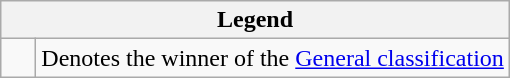<table class="wikitable">
<tr>
<th colspan=2>Legend</th>
</tr>
<tr>
<td>    </td>
<td>Denotes the winner of the <a href='#'>General classification</a></td>
</tr>
</table>
